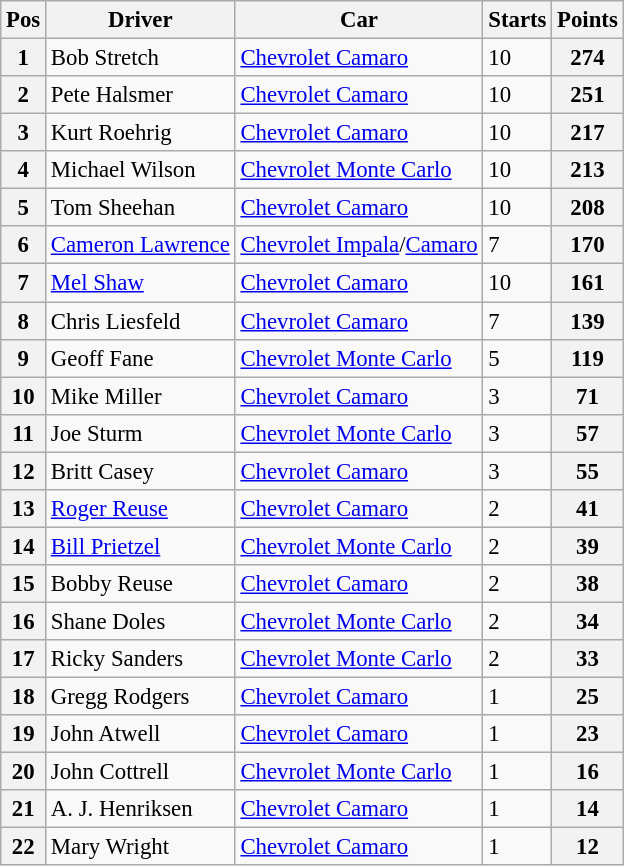<table class="wikitable" style="font-size: 95%;">
<tr>
<th>Pos</th>
<th>Driver</th>
<th>Car</th>
<th>Starts</th>
<th>Points</th>
</tr>
<tr>
<th>1</th>
<td> Bob Stretch</td>
<td><a href='#'>Chevrolet Camaro</a></td>
<td>10</td>
<th>274</th>
</tr>
<tr>
<th>2</th>
<td> Pete Halsmer</td>
<td><a href='#'>Chevrolet Camaro</a></td>
<td>10</td>
<th>251</th>
</tr>
<tr>
<th>3</th>
<td> Kurt Roehrig</td>
<td><a href='#'>Chevrolet Camaro</a></td>
<td>10</td>
<th>217</th>
</tr>
<tr>
<th>4</th>
<td> Michael Wilson</td>
<td><a href='#'>Chevrolet Monte Carlo</a></td>
<td>10</td>
<th>213</th>
</tr>
<tr>
<th>5</th>
<td> Tom Sheehan</td>
<td><a href='#'>Chevrolet Camaro</a></td>
<td>10</td>
<th>208</th>
</tr>
<tr>
<th>6</th>
<td> <a href='#'>Cameron Lawrence</a></td>
<td><a href='#'>Chevrolet Impala</a>/<a href='#'>Camaro</a></td>
<td>7</td>
<th>170</th>
</tr>
<tr>
<th>7</th>
<td> <a href='#'>Mel Shaw</a></td>
<td><a href='#'>Chevrolet Camaro</a></td>
<td>10</td>
<th>161</th>
</tr>
<tr>
<th>8</th>
<td> Chris Liesfeld</td>
<td><a href='#'>Chevrolet Camaro</a></td>
<td>7</td>
<th>139</th>
</tr>
<tr>
<th>9</th>
<td> Geoff Fane</td>
<td><a href='#'>Chevrolet Monte Carlo</a></td>
<td>5</td>
<th>119</th>
</tr>
<tr>
<th>10</th>
<td> Mike Miller</td>
<td><a href='#'>Chevrolet Camaro</a></td>
<td>3</td>
<th>71</th>
</tr>
<tr>
<th>11</th>
<td> Joe Sturm</td>
<td><a href='#'>Chevrolet Monte Carlo</a></td>
<td>3</td>
<th>57</th>
</tr>
<tr>
<th>12</th>
<td> Britt Casey</td>
<td><a href='#'>Chevrolet Camaro</a></td>
<td>3</td>
<th>55</th>
</tr>
<tr>
<th>13</th>
<td> <a href='#'>Roger Reuse</a></td>
<td><a href='#'>Chevrolet Camaro</a></td>
<td>2</td>
<th>41</th>
</tr>
<tr>
<th>14</th>
<td> <a href='#'>Bill Prietzel</a></td>
<td><a href='#'>Chevrolet Monte Carlo</a></td>
<td>2</td>
<th>39</th>
</tr>
<tr>
<th>15</th>
<td> Bobby Reuse</td>
<td><a href='#'>Chevrolet Camaro</a></td>
<td>2</td>
<th>38</th>
</tr>
<tr>
<th>16</th>
<td> Shane Doles</td>
<td><a href='#'>Chevrolet Monte Carlo</a></td>
<td>2</td>
<th>34</th>
</tr>
<tr>
<th>17</th>
<td> Ricky Sanders</td>
<td><a href='#'>Chevrolet Monte Carlo</a></td>
<td>2</td>
<th>33</th>
</tr>
<tr>
<th>18</th>
<td> Gregg Rodgers</td>
<td><a href='#'>Chevrolet Camaro</a></td>
<td>1</td>
<th>25</th>
</tr>
<tr>
<th>19</th>
<td> John Atwell</td>
<td><a href='#'>Chevrolet Camaro</a></td>
<td>1</td>
<th>23</th>
</tr>
<tr>
<th>20</th>
<td> John Cottrell</td>
<td><a href='#'>Chevrolet Monte Carlo</a></td>
<td>1</td>
<th>16</th>
</tr>
<tr>
<th>21</th>
<td> A. J. Henriksen</td>
<td><a href='#'>Chevrolet Camaro</a></td>
<td>1</td>
<th>14</th>
</tr>
<tr>
<th>22</th>
<td> Mary Wright</td>
<td><a href='#'>Chevrolet Camaro</a></td>
<td>1</td>
<th>12</th>
</tr>
</table>
